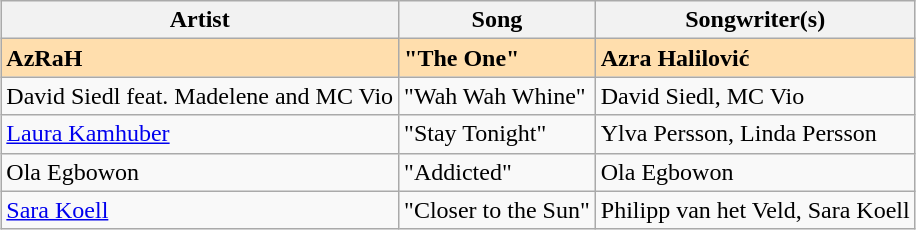<table class="sortable wikitable collapsible" style="margin: 1em auto 1em auto;">
<tr>
<th>Artist</th>
<th>Song</th>
<th>Songwriter(s)</th>
</tr>
<tr style="font-weight:bold; background:navajowhite;">
<td>AzRaH</td>
<td>"The One"</td>
<td>Azra Halilović</td>
</tr>
<tr>
<td>David Siedl feat. Madelene and MC Vio</td>
<td>"Wah Wah Whine"</td>
<td>David Siedl, MC Vio</td>
</tr>
<tr>
<td><a href='#'>Laura Kamhuber</a></td>
<td>"Stay Tonight"</td>
<td>Ylva Persson, Linda Persson</td>
</tr>
<tr>
<td>Ola Egbowon</td>
<td>"Addicted"</td>
<td>Ola Egbowon</td>
</tr>
<tr>
<td><a href='#'>Sara Koell</a></td>
<td>"Closer to the Sun"</td>
<td>Philipp van het Veld, Sara Koell</td>
</tr>
</table>
